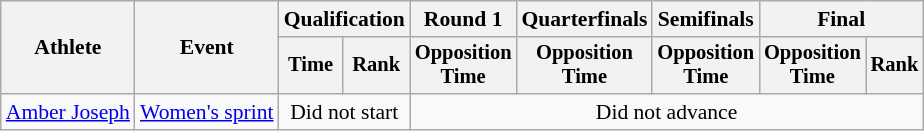<table class="wikitable" style="font-size:90%;">
<tr>
<th rowspan=2>Athlete</th>
<th rowspan=2>Event</th>
<th colspan=2>Qualification</th>
<th>Round 1</th>
<th>Quarterfinals</th>
<th>Semifinals</th>
<th colspan=2>Final</th>
</tr>
<tr style="font-size:95%">
<th>Time</th>
<th>Rank</th>
<th>Opposition<br>Time</th>
<th>Opposition<br>Time</th>
<th>Opposition<br>Time</th>
<th>Opposition<br>Time</th>
<th>Rank</th>
</tr>
<tr align=center>
<td align=left><a href='#'>Amber Joseph</a></td>
<td align=left><a href='#'>Women's sprint</a></td>
<td colspan=2>Did not start</td>
<td colspan=5>Did not advance</td>
</tr>
</table>
